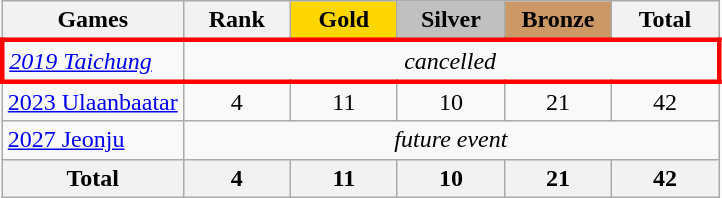<table class="wikitable sortable" style="margin-top:0em; text-align:center; font-size:100%;">
<tr>
<th>Games</th>
<th style="width:4em;">Rank</th>
<th style="background:gold; width:4em;"><strong>Gold</strong></th>
<th style="background:silver; width:4em;"><strong>Silver</strong></th>
<th style="background:#cc9966; width:4em;"><strong>Bronze</strong></th>
<th style="width:4em;">Total</th>
</tr>
<tr style="border: 3px solid red">
<td align=left> <em><a href='#'>2019 Taichung</a></em></td>
<td colspan=5><em>cancelled</em></td>
</tr>
<tr>
<td> <a href='#'>2023 Ulaanbaatar</a></td>
<td>4</td>
<td>11</td>
<td>10</td>
<td>21</td>
<td>42</td>
</tr>
<tr>
<td align=left> <a href='#'>2027 Jeonju</a></td>
<td colspan=5><em>future event</em></td>
</tr>
<tr>
<th>Total</th>
<th>4</th>
<th>11</th>
<th>10</th>
<th>21</th>
<th>42</th>
</tr>
</table>
